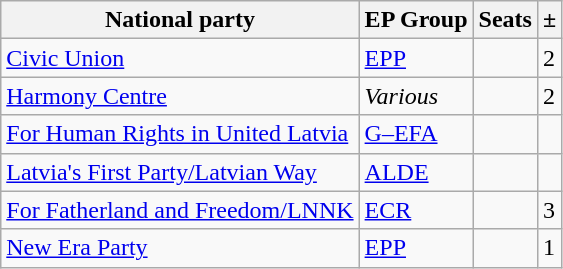<table class="wikitable">
<tr>
<th>National party</th>
<th>EP Group</th>
<th>Seats</th>
<th>±</th>
</tr>
<tr>
<td> <a href='#'>Civic Union</a></td>
<td> <a href='#'>EPP</a></td>
<td></td>
<td> 2</td>
</tr>
<tr>
<td> <a href='#'>Harmony Centre</a></td>
<td><em>Various</em></td>
<td></td>
<td> 2</td>
</tr>
<tr>
<td> <a href='#'>For Human Rights in United Latvia</a></td>
<td> <a href='#'>G–EFA</a></td>
<td></td>
<td></td>
</tr>
<tr>
<td> <a href='#'>Latvia's First Party/Latvian Way</a></td>
<td> <a href='#'>ALDE</a></td>
<td></td>
<td></td>
</tr>
<tr>
<td> <a href='#'>For Fatherland and Freedom/LNNK</a></td>
<td> <a href='#'>ECR</a></td>
<td></td>
<td> 3</td>
</tr>
<tr>
<td> <a href='#'>New Era Party</a></td>
<td> <a href='#'>EPP</a></td>
<td></td>
<td> 1</td>
</tr>
</table>
